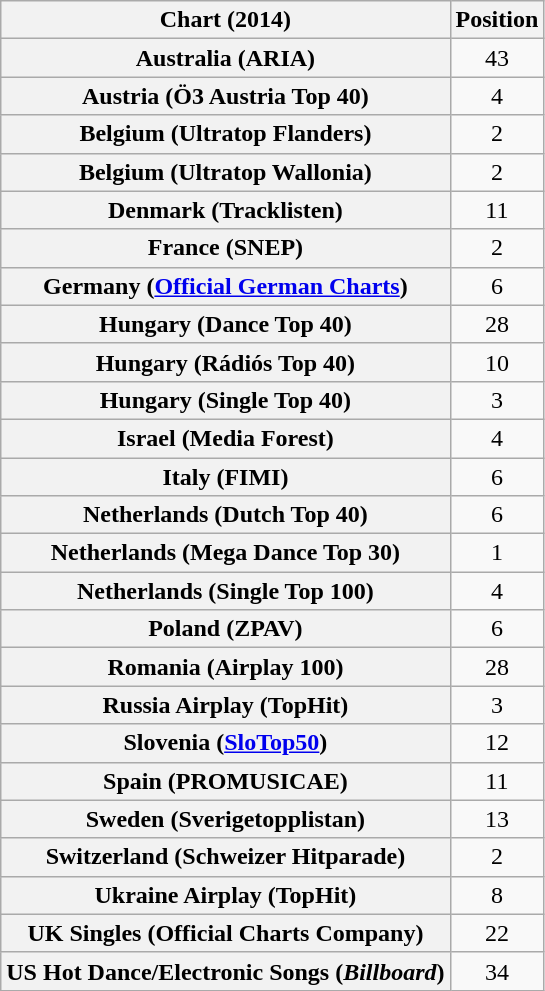<table class="wikitable sortable plainrowheaders" style="text-align:center;">
<tr>
<th scope="col">Chart (2014)</th>
<th scope="col">Position</th>
</tr>
<tr>
<th scope="row">Australia (ARIA)</th>
<td>43</td>
</tr>
<tr>
<th scope="row">Austria (Ö3 Austria Top 40)</th>
<td>4</td>
</tr>
<tr>
<th scope="row">Belgium (Ultratop Flanders)</th>
<td>2</td>
</tr>
<tr>
<th scope="row">Belgium (Ultratop Wallonia)</th>
<td>2</td>
</tr>
<tr>
<th scope="row">Denmark (Tracklisten)</th>
<td>11</td>
</tr>
<tr>
<th scope="row">France (SNEP)</th>
<td>2</td>
</tr>
<tr>
<th scope="row">Germany (<a href='#'>Official German Charts</a>)</th>
<td>6</td>
</tr>
<tr>
<th scope="row">Hungary (Dance Top 40)</th>
<td>28</td>
</tr>
<tr>
<th scope="row">Hungary (Rádiós Top 40)</th>
<td>10</td>
</tr>
<tr>
<th scope="row">Hungary (Single Top 40)</th>
<td>3</td>
</tr>
<tr>
<th scope="row">Israel (Media Forest)</th>
<td>4</td>
</tr>
<tr>
<th scope="row">Italy (FIMI)</th>
<td>6</td>
</tr>
<tr>
<th scope="row">Netherlands (Dutch Top 40)</th>
<td>6</td>
</tr>
<tr>
<th scope="row">Netherlands (Mega Dance Top 30)</th>
<td>1</td>
</tr>
<tr>
<th scope="row">Netherlands (Single Top 100)</th>
<td>4</td>
</tr>
<tr>
<th scope="row">Poland (ZPAV)</th>
<td>6</td>
</tr>
<tr>
<th scope="row">Romania (Airplay 100)</th>
<td align="center">28</td>
</tr>
<tr>
<th scope="row">Russia Airplay (TopHit)</th>
<td style="text-align:center;">3</td>
</tr>
<tr>
<th scope="row">Slovenia (<a href='#'>SloTop50</a>)</th>
<td align=center>12</td>
</tr>
<tr>
<th scope="row">Spain (PROMUSICAE)</th>
<td>11</td>
</tr>
<tr>
<th scope="row">Sweden (Sverigetopplistan)</th>
<td>13</td>
</tr>
<tr>
<th scope="row">Switzerland (Schweizer Hitparade)</th>
<td>2</td>
</tr>
<tr>
<th scope="row">Ukraine Airplay (TopHit)</th>
<td style="text-align:center;">8</td>
</tr>
<tr>
<th scope="row">UK Singles (Official Charts Company)</th>
<td>22</td>
</tr>
<tr>
<th scope="row">US Hot Dance/Electronic Songs (<em>Billboard</em>)</th>
<td>34</td>
</tr>
</table>
